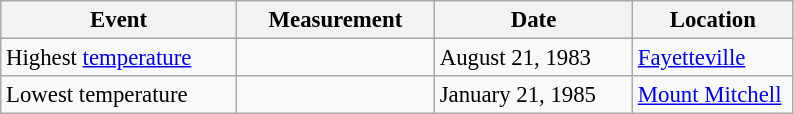<table class="wikitable" style="font-size: 95%;" |>
<tr>
<th width="150">Event</th>
<th width="125">Measurement</th>
<th width="125">Date</th>
<th width="100">Location</th>
</tr>
<tr>
<td>Highest <a href='#'>temperature</a></td>
<td></td>
<td>August 21, 1983</td>
<td><a href='#'>Fayetteville</a></td>
</tr>
<tr>
<td>Lowest temperature</td>
<td></td>
<td>January 21, 1985</td>
<td><a href='#'>Mount Mitchell</a></td>
</tr>
</table>
